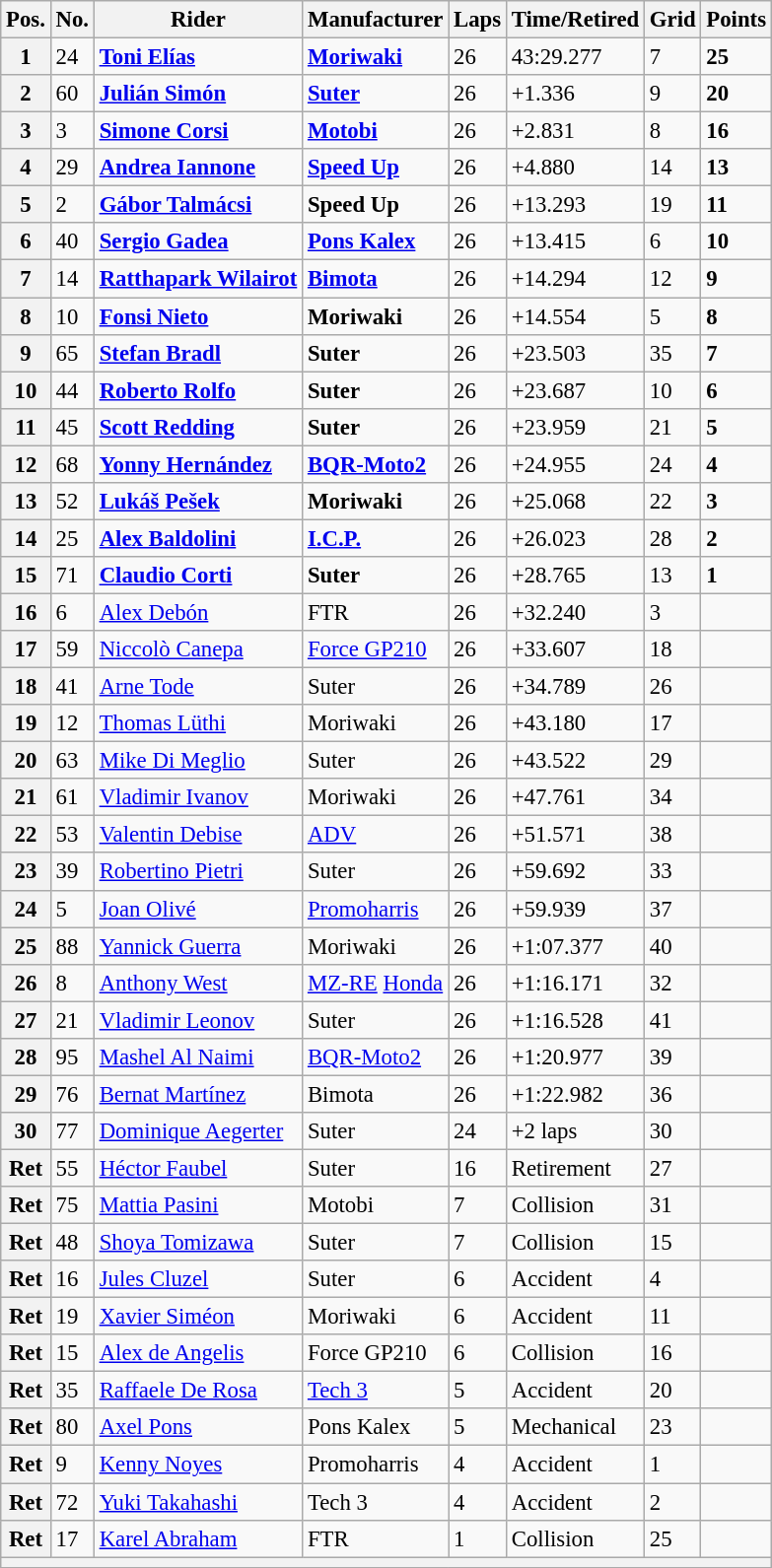<table class="wikitable" style="font-size: 95%;">
<tr>
<th>Pos.</th>
<th>No.</th>
<th>Rider</th>
<th>Manufacturer</th>
<th>Laps</th>
<th>Time/Retired</th>
<th>Grid</th>
<th>Points</th>
</tr>
<tr>
<th>1</th>
<td>24</td>
<td> <strong><a href='#'>Toni Elías</a></strong></td>
<td><strong><a href='#'>Moriwaki</a></strong></td>
<td>26</td>
<td>43:29.277</td>
<td>7</td>
<td><strong>25</strong></td>
</tr>
<tr>
<th>2</th>
<td>60</td>
<td> <strong><a href='#'>Julián Simón</a></strong></td>
<td><strong><a href='#'>Suter</a></strong></td>
<td>26</td>
<td>+1.336</td>
<td>9</td>
<td><strong>20</strong></td>
</tr>
<tr>
<th>3</th>
<td>3</td>
<td> <strong><a href='#'>Simone Corsi</a></strong></td>
<td><strong><a href='#'>Motobi</a></strong></td>
<td>26</td>
<td>+2.831</td>
<td>8</td>
<td><strong>16</strong></td>
</tr>
<tr>
<th>4</th>
<td>29</td>
<td> <strong><a href='#'>Andrea Iannone</a></strong></td>
<td><strong><a href='#'>Speed Up</a></strong></td>
<td>26</td>
<td>+4.880</td>
<td>14</td>
<td><strong>13</strong></td>
</tr>
<tr>
<th>5</th>
<td>2</td>
<td> <strong><a href='#'>Gábor Talmácsi</a></strong></td>
<td><strong>Speed Up</strong></td>
<td>26</td>
<td>+13.293</td>
<td>19</td>
<td><strong>11</strong></td>
</tr>
<tr>
<th>6</th>
<td>40</td>
<td> <strong><a href='#'>Sergio Gadea</a></strong></td>
<td><strong><a href='#'>Pons Kalex</a></strong></td>
<td>26</td>
<td>+13.415</td>
<td>6</td>
<td><strong>10</strong></td>
</tr>
<tr>
<th>7</th>
<td>14</td>
<td> <strong><a href='#'>Ratthapark Wilairot</a></strong></td>
<td><strong><a href='#'>Bimota</a></strong></td>
<td>26</td>
<td>+14.294</td>
<td>12</td>
<td><strong>9</strong></td>
</tr>
<tr>
<th>8</th>
<td>10</td>
<td> <strong><a href='#'>Fonsi Nieto</a></strong></td>
<td><strong>Moriwaki</strong></td>
<td>26</td>
<td>+14.554</td>
<td>5</td>
<td><strong>8</strong></td>
</tr>
<tr>
<th>9</th>
<td>65</td>
<td> <strong><a href='#'>Stefan Bradl</a></strong></td>
<td><strong>Suter</strong></td>
<td>26</td>
<td>+23.503</td>
<td>35</td>
<td><strong>7</strong></td>
</tr>
<tr>
<th>10</th>
<td>44</td>
<td> <strong><a href='#'>Roberto Rolfo</a></strong></td>
<td><strong>Suter</strong></td>
<td>26</td>
<td>+23.687</td>
<td>10</td>
<td><strong>6</strong></td>
</tr>
<tr>
<th>11</th>
<td>45</td>
<td> <strong><a href='#'>Scott Redding</a></strong></td>
<td><strong>Suter</strong></td>
<td>26</td>
<td>+23.959</td>
<td>21</td>
<td><strong>5</strong></td>
</tr>
<tr>
<th>12</th>
<td>68</td>
<td> <strong><a href='#'>Yonny Hernández</a></strong></td>
<td><strong><a href='#'>BQR-Moto2</a></strong></td>
<td>26</td>
<td>+24.955</td>
<td>24</td>
<td><strong>4</strong></td>
</tr>
<tr>
<th>13</th>
<td>52</td>
<td> <strong><a href='#'>Lukáš Pešek</a></strong></td>
<td><strong>Moriwaki</strong></td>
<td>26</td>
<td>+25.068</td>
<td>22</td>
<td><strong>3</strong></td>
</tr>
<tr>
<th>14</th>
<td>25</td>
<td> <strong><a href='#'>Alex Baldolini</a></strong></td>
<td><strong><a href='#'>I.C.P.</a></strong></td>
<td>26</td>
<td>+26.023</td>
<td>28</td>
<td><strong>2</strong></td>
</tr>
<tr>
<th>15</th>
<td>71</td>
<td> <strong><a href='#'>Claudio Corti</a></strong></td>
<td><strong>Suter</strong></td>
<td>26</td>
<td>+28.765</td>
<td>13</td>
<td><strong>1</strong></td>
</tr>
<tr>
<th>16</th>
<td>6</td>
<td> <a href='#'>Alex Debón</a></td>
<td>FTR</td>
<td>26</td>
<td>+32.240</td>
<td>3</td>
<td></td>
</tr>
<tr>
<th>17</th>
<td>59</td>
<td> <a href='#'>Niccolò Canepa</a></td>
<td><a href='#'>Force GP210</a></td>
<td>26</td>
<td>+33.607</td>
<td>18</td>
<td></td>
</tr>
<tr>
<th>18</th>
<td>41</td>
<td> <a href='#'>Arne Tode</a></td>
<td>Suter</td>
<td>26</td>
<td>+34.789</td>
<td>26</td>
<td></td>
</tr>
<tr>
<th>19</th>
<td>12</td>
<td> <a href='#'>Thomas Lüthi</a></td>
<td>Moriwaki</td>
<td>26</td>
<td>+43.180</td>
<td>17</td>
<td></td>
</tr>
<tr>
<th>20</th>
<td>63</td>
<td> <a href='#'>Mike Di Meglio</a></td>
<td>Suter</td>
<td>26</td>
<td>+43.522</td>
<td>29</td>
<td></td>
</tr>
<tr>
<th>21</th>
<td>61</td>
<td> <a href='#'>Vladimir Ivanov</a></td>
<td>Moriwaki</td>
<td>26</td>
<td>+47.761</td>
<td>34</td>
<td></td>
</tr>
<tr>
<th>22</th>
<td>53</td>
<td> <a href='#'>Valentin Debise</a></td>
<td><a href='#'>ADV</a></td>
<td>26</td>
<td>+51.571</td>
<td>38</td>
<td></td>
</tr>
<tr>
<th>23</th>
<td>39</td>
<td> <a href='#'>Robertino Pietri</a></td>
<td>Suter</td>
<td>26</td>
<td>+59.692</td>
<td>33</td>
<td></td>
</tr>
<tr>
<th>24</th>
<td>5</td>
<td> <a href='#'>Joan Olivé</a></td>
<td><a href='#'>Promoharris</a></td>
<td>26</td>
<td>+59.939</td>
<td>37</td>
<td></td>
</tr>
<tr>
<th>25</th>
<td>88</td>
<td> <a href='#'>Yannick Guerra</a></td>
<td>Moriwaki</td>
<td>26</td>
<td>+1:07.377</td>
<td>40</td>
<td></td>
</tr>
<tr>
<th>26</th>
<td>8</td>
<td> <a href='#'>Anthony West</a></td>
<td><a href='#'>MZ-RE</a> <a href='#'>Honda</a></td>
<td>26</td>
<td>+1:16.171</td>
<td>32</td>
<td></td>
</tr>
<tr>
<th>27</th>
<td>21</td>
<td> <a href='#'>Vladimir Leonov</a></td>
<td>Suter</td>
<td>26</td>
<td>+1:16.528</td>
<td>41</td>
<td></td>
</tr>
<tr>
<th>28</th>
<td>95</td>
<td> <a href='#'>Mashel Al Naimi</a></td>
<td><a href='#'>BQR-Moto2</a></td>
<td>26</td>
<td>+1:20.977</td>
<td>39</td>
<td></td>
</tr>
<tr>
<th>29</th>
<td>76</td>
<td> <a href='#'>Bernat Martínez</a></td>
<td>Bimota</td>
<td>26</td>
<td>+1:22.982</td>
<td>36</td>
<td></td>
</tr>
<tr>
<th>30</th>
<td>77</td>
<td> <a href='#'>Dominique Aegerter</a></td>
<td>Suter</td>
<td>24</td>
<td>+2 laps</td>
<td>30</td>
<td></td>
</tr>
<tr>
<th>Ret</th>
<td>55</td>
<td> <a href='#'>Héctor Faubel</a></td>
<td>Suter</td>
<td>16</td>
<td>Retirement</td>
<td>27</td>
<td></td>
</tr>
<tr>
<th>Ret</th>
<td>75</td>
<td> <a href='#'>Mattia Pasini</a></td>
<td>Motobi</td>
<td>7</td>
<td>Collision</td>
<td>31</td>
<td></td>
</tr>
<tr>
<th>Ret</th>
<td>48</td>
<td> <a href='#'>Shoya Tomizawa</a></td>
<td>Suter</td>
<td>7</td>
<td>Collision</td>
<td>15</td>
<td></td>
</tr>
<tr>
<th>Ret</th>
<td>16</td>
<td> <a href='#'>Jules Cluzel</a></td>
<td>Suter</td>
<td>6</td>
<td>Accident</td>
<td>4</td>
<td></td>
</tr>
<tr>
<th>Ret</th>
<td>19</td>
<td> <a href='#'>Xavier Siméon</a></td>
<td>Moriwaki</td>
<td>6</td>
<td>Accident</td>
<td>11</td>
<td></td>
</tr>
<tr>
<th>Ret</th>
<td>15</td>
<td> <a href='#'>Alex de Angelis</a></td>
<td>Force GP210</td>
<td>6</td>
<td>Collision</td>
<td>16</td>
<td></td>
</tr>
<tr>
<th>Ret</th>
<td>35</td>
<td> <a href='#'>Raffaele De Rosa</a></td>
<td><a href='#'>Tech 3</a></td>
<td>5</td>
<td>Accident</td>
<td>20</td>
<td></td>
</tr>
<tr>
<th>Ret</th>
<td>80</td>
<td> <a href='#'>Axel Pons</a></td>
<td>Pons Kalex</td>
<td>5</td>
<td>Mechanical</td>
<td>23</td>
<td></td>
</tr>
<tr>
<th>Ret</th>
<td>9</td>
<td> <a href='#'>Kenny Noyes</a></td>
<td>Promoharris</td>
<td>4</td>
<td>Accident</td>
<td>1</td>
<td></td>
</tr>
<tr>
<th>Ret</th>
<td>72</td>
<td> <a href='#'>Yuki Takahashi</a></td>
<td>Tech 3</td>
<td>4</td>
<td>Accident</td>
<td>2</td>
<td></td>
</tr>
<tr>
<th>Ret</th>
<td>17</td>
<td> <a href='#'>Karel Abraham</a></td>
<td>FTR</td>
<td>1</td>
<td>Collision</td>
<td>25</td>
<td></td>
</tr>
<tr>
<th colspan=8></th>
</tr>
<tr>
</tr>
</table>
